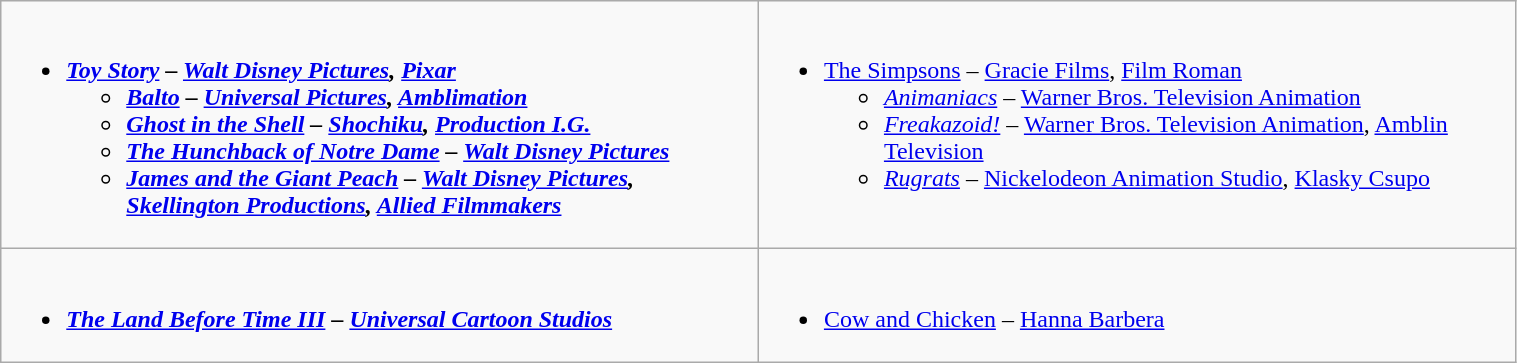<table class=wikitable width=80%>
<tr>
<td valign="top" width="30%"><br><ul><li><strong><em><a href='#'>Toy Story</a><em> – <a href='#'>Walt Disney Pictures</a>, <a href='#'>Pixar</a><strong><ul><li></em><a href='#'>Balto</a><em> – <a href='#'>Universal Pictures</a>, <a href='#'>Amblimation</a></li><li></em><a href='#'>Ghost in the Shell</a><em> – <a href='#'>Shochiku</a>, <a href='#'>Production I.G.</a></li><li></em><a href='#'>The Hunchback of Notre Dame</a><em> – <a href='#'>Walt Disney Pictures</a></li><li></em><a href='#'>James and the Giant Peach</a><em> – <a href='#'>Walt Disney Pictures</a>, <a href='#'>Skellington Productions</a>, <a href='#'>Allied Filmmakers</a></li></ul></li></ul></td>
<td valign="top" width="30%"><br><ul><li></em></strong><a href='#'>The Simpsons</a></em> – <a href='#'>Gracie Films</a>, <a href='#'>Film Roman</a></strong><ul><li><em><a href='#'>Animaniacs</a></em> – <a href='#'>Warner Bros. Television Animation</a></li><li><em><a href='#'>Freakazoid!</a></em> – <a href='#'>Warner Bros. Television Animation</a>, <a href='#'>Amblin Television</a></li><li><em><a href='#'>Rugrats</a></em> – <a href='#'>Nickelodeon Animation Studio</a>, <a href='#'>Klasky Csupo</a></li></ul></li></ul></td>
</tr>
<tr>
<td valign="top" width="30%"><br><ul><li><strong><em><a href='#'>The Land Before Time III</a><em> – <a href='#'>Universal Cartoon Studios</a><strong></li></ul></td>
<td valign="top" width="30%"><br><ul><li></em></strong><a href='#'>Cow and Chicken</a></em> – <a href='#'>Hanna Barbera</a></strong></li></ul></td>
</tr>
</table>
